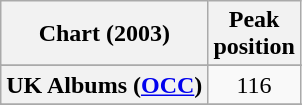<table class="wikitable sortable plainrowheaders" style="text-align:center">
<tr>
<th scope="col">Chart (2003)</th>
<th scope="col">Peak<br> position</th>
</tr>
<tr>
</tr>
<tr>
</tr>
<tr>
</tr>
<tr>
<th scope="row">UK Albums (<a href='#'>OCC</a>)</th>
<td style="text-align:center;">116</td>
</tr>
<tr>
</tr>
<tr>
</tr>
</table>
